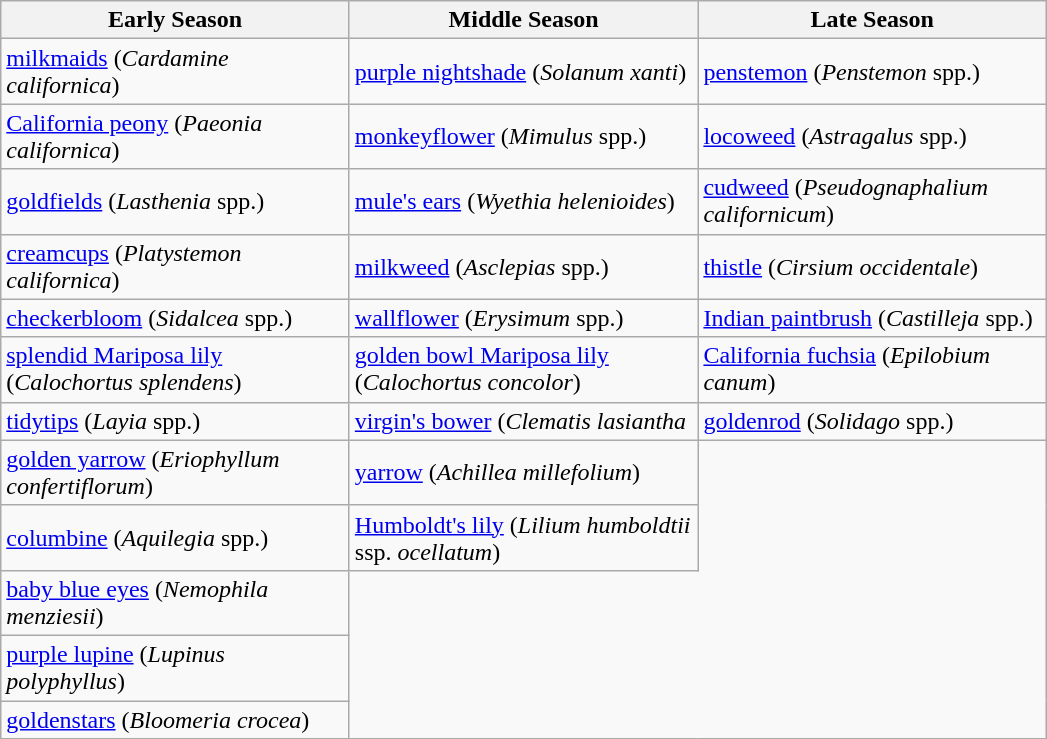<table class="wikitable">
<tr>
<th width="225"><strong>Early Season</strong></th>
<th width="225"><strong>Middle Season</strong></th>
<th width="225"><strong>Late Season</strong></th>
</tr>
<tr>
<td><a href='#'>milkmaids</a> (<em>Cardamine californica</em>)</td>
<td><a href='#'>purple nightshade</a> (<em>Solanum xanti</em>)</td>
<td><a href='#'>penstemon</a> (<em>Penstemon</em> spp.)</td>
</tr>
<tr>
<td><a href='#'>California peony</a> (<em>Paeonia californica</em>)</td>
<td><a href='#'>monkeyflower</a> (<em>Mimulus</em> spp.)</td>
<td><a href='#'>locoweed</a> (<em>Astragalus</em> spp.)</td>
</tr>
<tr>
<td><a href='#'>goldfields</a> (<em>Lasthenia</em> spp.)</td>
<td><a href='#'>mule's ears</a> (<em>Wyethia helenioides</em>)</td>
<td><a href='#'>cudweed</a> (<em>Pseudognaphalium californicum</em>)</td>
</tr>
<tr>
<td><a href='#'>creamcups</a> (<em>Platystemon californica</em>)</td>
<td><a href='#'>milkweed</a> (<em>Asclepias</em> spp.)</td>
<td><a href='#'>thistle</a> (<em>Cirsium occidentale</em>)</td>
</tr>
<tr>
<td><a href='#'>checkerbloom</a> (<em>Sidalcea</em> spp.)</td>
<td><a href='#'>wallflower</a> (<em>Erysimum</em> spp.)</td>
<td><a href='#'>Indian paintbrush</a> (<em>Castilleja</em> spp.)</td>
</tr>
<tr>
<td><a href='#'>splendid Mariposa lily</a> (<em>Calochortus splendens</em>)</td>
<td><a href='#'>golden bowl Mariposa lily</a> (<em>Calochortus concolor</em>)</td>
<td><a href='#'>California fuchsia</a> (<em>Epilobium canum</em>)</td>
</tr>
<tr>
<td><a href='#'>tidytips</a> (<em>Layia</em> spp.)</td>
<td><a href='#'>virgin's bower</a> (<em>Clematis lasiantha</em></td>
<td><a href='#'>goldenrod</a> (<em>Solidago</em> spp.)</td>
</tr>
<tr>
<td><a href='#'>golden yarrow</a> (<em>Eriophyllum confertiflorum</em>)</td>
<td><a href='#'>yarrow</a> (<em>Achillea millefolium</em>)</td>
</tr>
<tr>
<td><a href='#'>columbine</a> (<em>Aquilegia</em> spp.)</td>
<td><a href='#'>Humboldt's lily</a> (<em>Lilium humboldtii</em> ssp. <em>ocellatum</em>)</td>
</tr>
<tr>
<td><a href='#'>baby blue eyes</a> (<em>Nemophila menziesii</em>)</td>
</tr>
<tr>
<td><a href='#'>purple lupine</a> (<em>Lupinus polyphyllus</em>)</td>
</tr>
<tr>
<td><a href='#'>goldenstars</a> (<em>Bloomeria crocea</em>)</td>
</tr>
</table>
